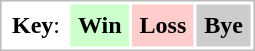<table cellpadding=5 style="border:1px solid #BBB">
<tr>
<td><strong>Key</strong>:</td>
<td style="background: #CCFFCC;"><strong>Win</strong></td>
<td style="background: #FFCCCC;"><strong>Loss</strong></td>
<td style="background: #CCCCCC;"><strong>Bye</strong></td>
</tr>
</table>
